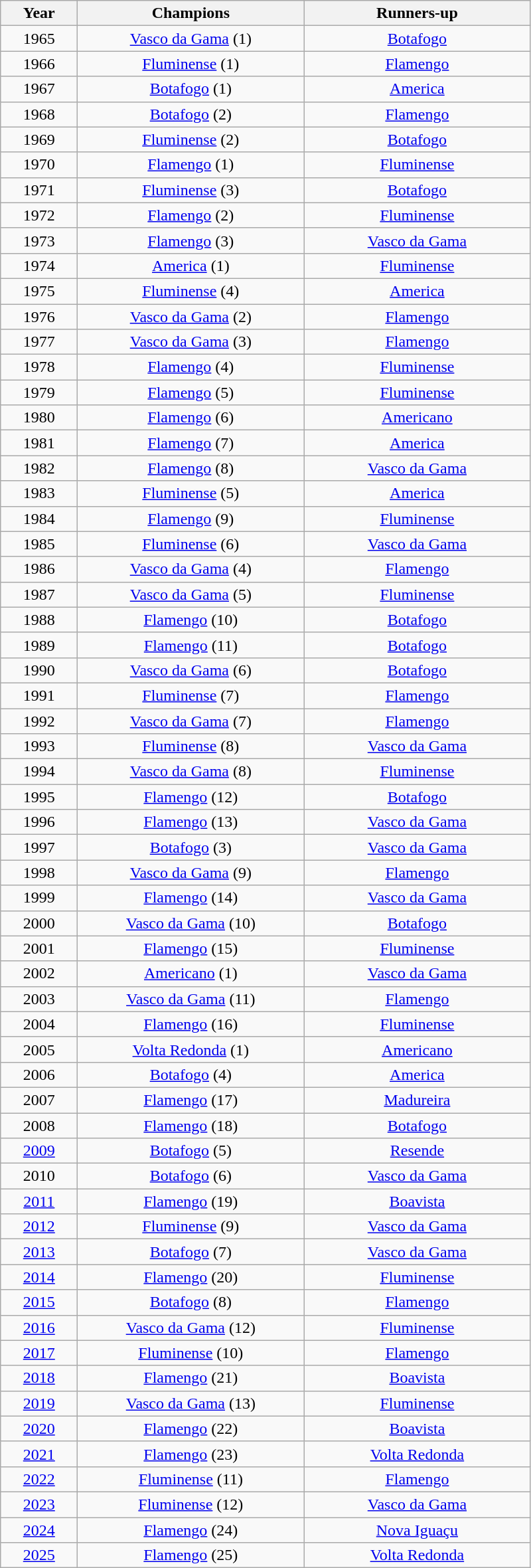<table class="wikitable" style="text-align:center; margin-left:1em;">
<tr>
<th style="width:70px">Year</th>
<th style="width:220px">Champions</th>
<th style="width:220px">Runners-up</th>
</tr>
<tr>
<td>1965</td>
<td><a href='#'>Vasco da Gama</a> (1)</td>
<td><a href='#'>Botafogo</a></td>
</tr>
<tr>
<td>1966</td>
<td><a href='#'>Fluminense</a> (1)</td>
<td><a href='#'>Flamengo</a></td>
</tr>
<tr>
<td>1967</td>
<td><a href='#'>Botafogo</a> (1)</td>
<td><a href='#'>America</a></td>
</tr>
<tr>
<td>1968</td>
<td><a href='#'>Botafogo</a> (2)</td>
<td><a href='#'>Flamengo</a></td>
</tr>
<tr>
<td>1969</td>
<td><a href='#'>Fluminense</a> (2)</td>
<td><a href='#'>Botafogo</a></td>
</tr>
<tr>
<td>1970</td>
<td><a href='#'>Flamengo</a> (1)</td>
<td><a href='#'>Fluminense</a></td>
</tr>
<tr>
<td>1971</td>
<td><a href='#'>Fluminense</a> (3)</td>
<td><a href='#'>Botafogo</a></td>
</tr>
<tr>
<td>1972</td>
<td><a href='#'>Flamengo</a> (2)</td>
<td><a href='#'>Fluminense</a></td>
</tr>
<tr>
<td>1973</td>
<td><a href='#'>Flamengo</a> (3)</td>
<td><a href='#'>Vasco da Gama</a></td>
</tr>
<tr>
<td>1974</td>
<td><a href='#'>America</a> (1)</td>
<td><a href='#'>Fluminense</a></td>
</tr>
<tr>
<td>1975</td>
<td><a href='#'>Fluminense</a> (4)</td>
<td><a href='#'>America</a></td>
</tr>
<tr>
<td>1976</td>
<td><a href='#'>Vasco da Gama</a> (2)</td>
<td><a href='#'>Flamengo</a></td>
</tr>
<tr>
<td>1977</td>
<td><a href='#'>Vasco da Gama</a> (3)</td>
<td><a href='#'>Flamengo</a></td>
</tr>
<tr>
<td>1978</td>
<td><a href='#'>Flamengo</a> (4)</td>
<td><a href='#'>Fluminense</a></td>
</tr>
<tr>
<td>1979</td>
<td><a href='#'>Flamengo</a> (5)</td>
<td><a href='#'>Fluminense</a></td>
</tr>
<tr>
<td>1980</td>
<td><a href='#'>Flamengo</a> (6)</td>
<td><a href='#'>Americano</a></td>
</tr>
<tr>
<td>1981</td>
<td><a href='#'>Flamengo</a> (7)</td>
<td><a href='#'>America</a></td>
</tr>
<tr>
<td>1982</td>
<td><a href='#'>Flamengo</a> (8)</td>
<td><a href='#'>Vasco da Gama</a></td>
</tr>
<tr>
<td>1983</td>
<td><a href='#'>Fluminense</a> (5)</td>
<td><a href='#'>America</a></td>
</tr>
<tr>
<td>1984</td>
<td><a href='#'>Flamengo</a> (9)</td>
<td><a href='#'>Fluminense</a></td>
</tr>
<tr>
<td>1985</td>
<td><a href='#'>Fluminense</a> (6)</td>
<td><a href='#'>Vasco da Gama</a></td>
</tr>
<tr>
<td>1986</td>
<td><a href='#'>Vasco da Gama</a> (4)</td>
<td><a href='#'>Flamengo</a></td>
</tr>
<tr>
<td>1987</td>
<td><a href='#'>Vasco da Gama</a> (5)</td>
<td><a href='#'>Fluminense</a></td>
</tr>
<tr>
<td>1988</td>
<td><a href='#'>Flamengo</a> (10)</td>
<td><a href='#'>Botafogo</a></td>
</tr>
<tr>
<td>1989</td>
<td><a href='#'>Flamengo</a> (11)</td>
<td><a href='#'>Botafogo</a></td>
</tr>
<tr>
<td>1990</td>
<td><a href='#'>Vasco da Gama</a> (6)</td>
<td><a href='#'>Botafogo</a></td>
</tr>
<tr>
<td>1991</td>
<td><a href='#'>Fluminense</a> (7)</td>
<td><a href='#'>Flamengo</a></td>
</tr>
<tr>
<td>1992</td>
<td><a href='#'>Vasco da Gama</a> (7)</td>
<td><a href='#'>Flamengo</a></td>
</tr>
<tr>
<td>1993</td>
<td><a href='#'>Fluminense</a> (8)</td>
<td><a href='#'>Vasco da Gama</a></td>
</tr>
<tr>
<td>1994</td>
<td><a href='#'>Vasco da Gama</a> (8)</td>
<td><a href='#'>Fluminense</a></td>
</tr>
<tr>
<td>1995</td>
<td><a href='#'>Flamengo</a> (12)</td>
<td><a href='#'>Botafogo</a></td>
</tr>
<tr>
<td>1996</td>
<td><a href='#'>Flamengo</a> (13)</td>
<td><a href='#'>Vasco da Gama</a></td>
</tr>
<tr>
<td>1997</td>
<td><a href='#'>Botafogo</a> (3)</td>
<td><a href='#'>Vasco da Gama</a></td>
</tr>
<tr>
<td>1998</td>
<td><a href='#'>Vasco da Gama</a> (9)</td>
<td><a href='#'>Flamengo</a></td>
</tr>
<tr>
<td>1999</td>
<td><a href='#'>Flamengo</a> (14)</td>
<td><a href='#'>Vasco da Gama</a></td>
</tr>
<tr>
<td>2000</td>
<td><a href='#'>Vasco da Gama</a> (10)</td>
<td><a href='#'>Botafogo</a></td>
</tr>
<tr>
<td>2001</td>
<td><a href='#'>Flamengo</a> (15)</td>
<td><a href='#'>Fluminense</a></td>
</tr>
<tr>
<td>2002</td>
<td><a href='#'>Americano</a> (1)</td>
<td><a href='#'>Vasco da Gama</a></td>
</tr>
<tr>
<td>2003</td>
<td><a href='#'>Vasco da Gama</a> (11)</td>
<td><a href='#'>Flamengo</a></td>
</tr>
<tr>
<td>2004</td>
<td><a href='#'>Flamengo</a> (16)</td>
<td><a href='#'>Fluminense</a></td>
</tr>
<tr>
<td>2005</td>
<td><a href='#'>Volta Redonda</a> (1)</td>
<td><a href='#'>Americano</a></td>
</tr>
<tr>
<td>2006</td>
<td><a href='#'>Botafogo</a> (4)</td>
<td><a href='#'>America</a></td>
</tr>
<tr>
<td>2007</td>
<td><a href='#'>Flamengo</a> (17)</td>
<td><a href='#'>Madureira</a></td>
</tr>
<tr>
<td>2008</td>
<td><a href='#'>Flamengo</a> (18)</td>
<td><a href='#'>Botafogo</a></td>
</tr>
<tr>
<td><a href='#'>2009</a></td>
<td><a href='#'>Botafogo</a> (5)</td>
<td><a href='#'>Resende</a></td>
</tr>
<tr>
<td>2010</td>
<td><a href='#'>Botafogo</a> (6)</td>
<td><a href='#'>Vasco da Gama</a></td>
</tr>
<tr>
<td><a href='#'>2011</a></td>
<td><a href='#'>Flamengo</a> (19)</td>
<td><a href='#'>Boavista</a></td>
</tr>
<tr>
<td><a href='#'>2012</a></td>
<td><a href='#'>Fluminense</a> (9)</td>
<td><a href='#'>Vasco da Gama</a></td>
</tr>
<tr>
<td><a href='#'>2013</a></td>
<td><a href='#'>Botafogo</a> (7)</td>
<td><a href='#'>Vasco da Gama</a></td>
</tr>
<tr>
<td><a href='#'>2014</a></td>
<td><a href='#'>Flamengo</a> (20)</td>
<td><a href='#'>Fluminense</a></td>
</tr>
<tr>
<td><a href='#'>2015</a></td>
<td><a href='#'>Botafogo</a> (8)</td>
<td><a href='#'>Flamengo</a></td>
</tr>
<tr>
<td><a href='#'>2016</a></td>
<td><a href='#'>Vasco da Gama</a> (12)</td>
<td><a href='#'>Fluminense</a></td>
</tr>
<tr>
<td><a href='#'>2017</a></td>
<td><a href='#'>Fluminense</a> (10)</td>
<td><a href='#'>Flamengo</a></td>
</tr>
<tr>
<td><a href='#'>2018</a></td>
<td><a href='#'>Flamengo</a> (21)</td>
<td><a href='#'>Boavista</a></td>
</tr>
<tr>
<td><a href='#'>2019</a></td>
<td><a href='#'>Vasco da Gama</a> (13)</td>
<td><a href='#'>Fluminense</a></td>
</tr>
<tr>
<td><a href='#'>2020</a></td>
<td><a href='#'>Flamengo</a> (22)</td>
<td><a href='#'>Boavista</a></td>
</tr>
<tr>
<td><a href='#'>2021</a></td>
<td><a href='#'>Flamengo</a> (23)</td>
<td><a href='#'>Volta Redonda</a></td>
</tr>
<tr>
<td><a href='#'>2022</a></td>
<td><a href='#'>Fluminense</a> (11)</td>
<td><a href='#'>Flamengo</a></td>
</tr>
<tr>
<td><a href='#'>2023</a></td>
<td><a href='#'>Fluminense</a> (12)</td>
<td><a href='#'>Vasco da Gama</a></td>
</tr>
<tr>
<td><a href='#'>2024</a></td>
<td><a href='#'>Flamengo</a> (24)</td>
<td><a href='#'>Nova Iguaçu</a></td>
</tr>
<tr>
<td><a href='#'>2025</a></td>
<td><a href='#'>Flamengo</a> (25)</td>
<td><a href='#'>Volta Redonda</a></td>
</tr>
</table>
